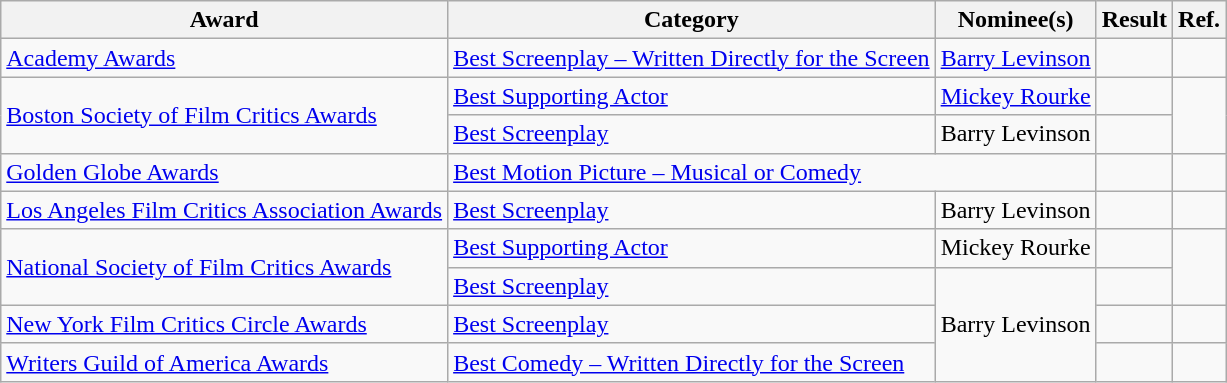<table class="wikitable plainrowheaders">
<tr>
<th>Award</th>
<th>Category</th>
<th>Nominee(s)</th>
<th>Result</th>
<th>Ref.</th>
</tr>
<tr>
<td><a href='#'>Academy Awards</a></td>
<td><a href='#'>Best Screenplay – Written Directly for the Screen</a></td>
<td><a href='#'>Barry Levinson</a></td>
<td></td>
<td align="center"></td>
</tr>
<tr>
<td rowspan="2"><a href='#'>Boston Society of Film Critics Awards</a></td>
<td><a href='#'>Best Supporting Actor</a></td>
<td><a href='#'>Mickey Rourke</a></td>
<td></td>
<td align="center" rowspan="2"></td>
</tr>
<tr>
<td><a href='#'>Best Screenplay</a></td>
<td>Barry Levinson</td>
<td></td>
</tr>
<tr>
<td><a href='#'>Golden Globe Awards</a></td>
<td colspan="2"><a href='#'>Best Motion Picture – Musical or Comedy</a></td>
<td></td>
<td align="center"></td>
</tr>
<tr>
<td><a href='#'>Los Angeles Film Critics Association Awards</a></td>
<td><a href='#'>Best Screenplay</a></td>
<td>Barry Levinson</td>
<td></td>
<td align="center"></td>
</tr>
<tr>
<td rowspan="2"><a href='#'>National Society of Film Critics Awards</a></td>
<td><a href='#'>Best Supporting Actor</a></td>
<td>Mickey Rourke</td>
<td></td>
<td align="center" rowspan="2"></td>
</tr>
<tr>
<td><a href='#'>Best Screenplay</a></td>
<td rowspan="3">Barry Levinson</td>
<td></td>
</tr>
<tr>
<td><a href='#'>New York Film Critics Circle Awards</a></td>
<td><a href='#'>Best Screenplay</a></td>
<td></td>
<td align="center"></td>
</tr>
<tr>
<td><a href='#'>Writers Guild of America Awards</a></td>
<td><a href='#'>Best Comedy – Written Directly for the Screen</a></td>
<td></td>
<td align="center"></td>
</tr>
</table>
